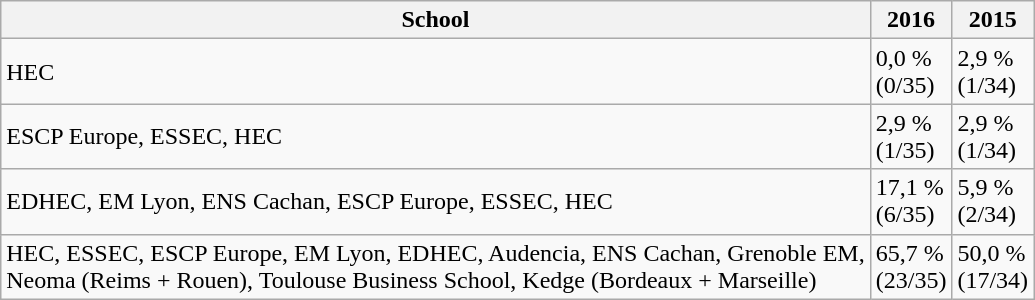<table class="wikitable">
<tr>
<th>School</th>
<th>2016</th>
<th>2015</th>
</tr>
<tr>
<td>HEC</td>
<td>0,0 %<br>(0/35)</td>
<td>2,9 %<br>(1/34)</td>
</tr>
<tr>
<td>ESCP Europe, ESSEC, HEC</td>
<td>2,9 %<br>(1/35)</td>
<td>2,9 %<br>(1/34)</td>
</tr>
<tr>
<td>EDHEC, EM Lyon, ENS Cachan, ESCP Europe, ESSEC, HEC</td>
<td>17,1 %<br>(6/35)</td>
<td>5,9 %<br>(2/34)</td>
</tr>
<tr>
<td>HEC, ESSEC, ESCP Europe, EM Lyon, EDHEC, Audencia, ENS Cachan, Grenoble EM,<br>Neoma (Reims + Rouen), Toulouse Business School, Kedge (Bordeaux + Marseille)</td>
<td>65,7 %<br>(23/35)</td>
<td>50,0 %<br>(17/34)</td>
</tr>
</table>
